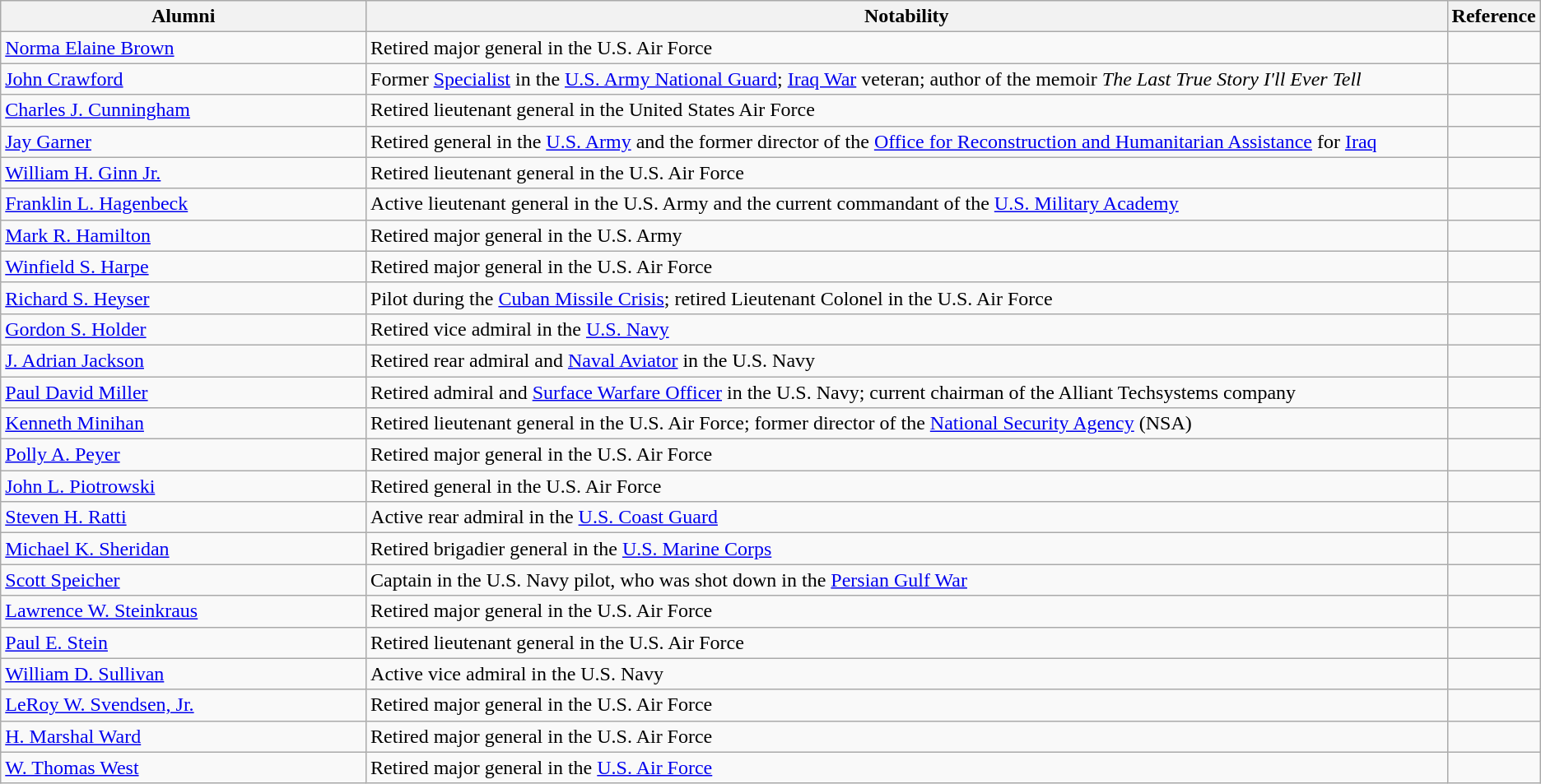<table class="wikitable vertical-align-top">
<tr>
<th style="width:25%;">Alumni</th>
<th style="width:75%;">Notability</th>
<th style="width:*;" class="unsortable">Reference</th>
</tr>
<tr>
<td><a href='#'>Norma Elaine Brown</a></td>
<td>Retired major general in the U.S. Air Force</td>
<td></td>
</tr>
<tr>
<td><a href='#'>John Crawford</a></td>
<td>Former <a href='#'>Specialist</a> in the <a href='#'>U.S. Army National Guard</a>; <a href='#'>Iraq War</a> veteran; author of the memoir <em>The Last True Story I'll Ever Tell</em></td>
<td></td>
</tr>
<tr>
<td><a href='#'>Charles J. Cunningham</a></td>
<td>Retired lieutenant general in the United States Air Force</td>
<td></td>
</tr>
<tr>
<td><a href='#'>Jay Garner</a></td>
<td>Retired general in the <a href='#'>U.S. Army</a> and the former director of the <a href='#'>Office for Reconstruction and Humanitarian Assistance</a> for <a href='#'>Iraq</a></td>
<td></td>
</tr>
<tr>
<td><a href='#'>William H. Ginn Jr.</a></td>
<td>Retired lieutenant general in the U.S. Air Force</td>
<td></td>
</tr>
<tr>
<td><a href='#'>Franklin L. Hagenbeck</a></td>
<td>Active lieutenant general in the U.S. Army and the current commandant of the <a href='#'>U.S. Military Academy</a></td>
<td></td>
</tr>
<tr>
<td><a href='#'>Mark R. Hamilton</a></td>
<td>Retired major general in the U.S. Army</td>
<td></td>
</tr>
<tr>
<td><a href='#'>Winfield S. Harpe</a></td>
<td>Retired major general in the U.S. Air Force</td>
<td></td>
</tr>
<tr>
<td><a href='#'>Richard S. Heyser</a></td>
<td>Pilot during the <a href='#'>Cuban Missile Crisis</a>; retired Lieutenant Colonel in the U.S. Air Force</td>
<td></td>
</tr>
<tr>
<td><a href='#'>Gordon S. Holder</a></td>
<td>Retired vice admiral in the <a href='#'>U.S. Navy</a></td>
<td></td>
</tr>
<tr>
<td><a href='#'>J. Adrian Jackson</a></td>
<td>Retired rear admiral and <a href='#'>Naval Aviator</a> in the U.S. Navy</td>
<td></td>
</tr>
<tr>
<td><a href='#'>Paul David Miller</a></td>
<td>Retired admiral and <a href='#'>Surface Warfare Officer</a> in the U.S. Navy; current chairman of the Alliant Techsystems company</td>
<td></td>
</tr>
<tr>
<td><a href='#'>Kenneth Minihan</a></td>
<td>Retired lieutenant general in the U.S. Air Force; former director of the <a href='#'>National Security Agency</a> (NSA)</td>
<td></td>
</tr>
<tr>
<td><a href='#'>Polly A. Peyer</a></td>
<td>Retired major general in the U.S. Air Force</td>
<td></td>
</tr>
<tr>
<td><a href='#'>John L. Piotrowski</a></td>
<td>Retired general in the U.S. Air Force</td>
<td></td>
</tr>
<tr>
<td><a href='#'>Steven H. Ratti</a></td>
<td>Active rear admiral in the <a href='#'>U.S. Coast Guard</a></td>
<td></td>
</tr>
<tr>
<td><a href='#'>Michael K. Sheridan</a></td>
<td>Retired brigadier general in the <a href='#'>U.S. Marine Corps</a></td>
<td></td>
</tr>
<tr>
<td><a href='#'>Scott Speicher</a></td>
<td>Captain in the U.S. Navy pilot, who was shot down in the <a href='#'>Persian Gulf War</a></td>
<td></td>
</tr>
<tr>
<td><a href='#'>Lawrence W. Steinkraus</a></td>
<td>Retired major general in the U.S. Air Force</td>
<td></td>
</tr>
<tr>
<td><a href='#'>Paul E. Stein</a></td>
<td>Retired lieutenant general in the U.S. Air Force</td>
<td></td>
</tr>
<tr>
<td><a href='#'>William D. Sullivan</a></td>
<td>Active vice admiral in the U.S. Navy</td>
<td></td>
</tr>
<tr>
<td><a href='#'>LeRoy W. Svendsen, Jr.</a></td>
<td>Retired major general in the U.S. Air Force</td>
<td></td>
</tr>
<tr>
<td><a href='#'>H. Marshal Ward</a></td>
<td>Retired major general in the U.S. Air Force</td>
<td></td>
</tr>
<tr>
<td><a href='#'>W. Thomas West</a></td>
<td>Retired major general in the <a href='#'>U.S. Air Force</a></td>
<td></td>
</tr>
</table>
